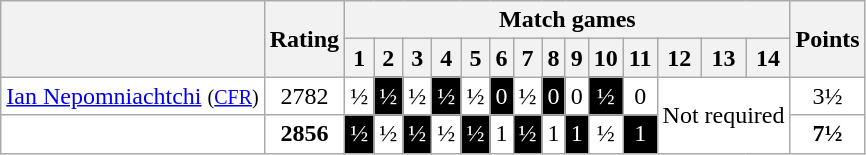<table class="wikitable" style="text-align:center; background:white; color:black">
<tr>
<th rowspan="2"></th>
<th rowspan="2">Rating</th>
<th colspan="14">Match games</th>
<th rowspan="2">Points</th>
</tr>
<tr>
<th>1</th>
<th>2</th>
<th>3</th>
<th>4</th>
<th>5</th>
<th>6</th>
<th>7</th>
<th>8</th>
<th>9</th>
<th>10</th>
<th>11</th>
<th>12</th>
<th>13</th>
<th>14</th>
</tr>
<tr>
<td align="left"> <a href='#'>Ian Nepomniachtchi</a> <small>(<a href='#'>CFR</a>)</small></td>
<td>2782</td>
<td>½</td>
<td style="background:black; color:white">½</td>
<td>½</td>
<td style="background:black; color:white">½</td>
<td>½</td>
<td style="background:black; color:white">0</td>
<td>½</td>
<td style="background:black; color:white">0</td>
<td>0</td>
<td style="background:black; color:white">½</td>
<td>0</td>
<td colspan="3" rowspan="2" align="center">Not required</td>
<td>3½</td>
</tr>
<tr>
<td align="left"></td>
<td><strong>2856</strong></td>
<td style="background:black; color:white">½</td>
<td>½</td>
<td style="background:black; color:white">½</td>
<td>½</td>
<td style="background:black; color:white">½</td>
<td>1</td>
<td style="background:black; color:white">½</td>
<td>1</td>
<td style="background:black; color:white">1</td>
<td>½</td>
<td style="background:black; color:white">1</td>
<td><strong>7½</strong></td>
</tr>
</table>
